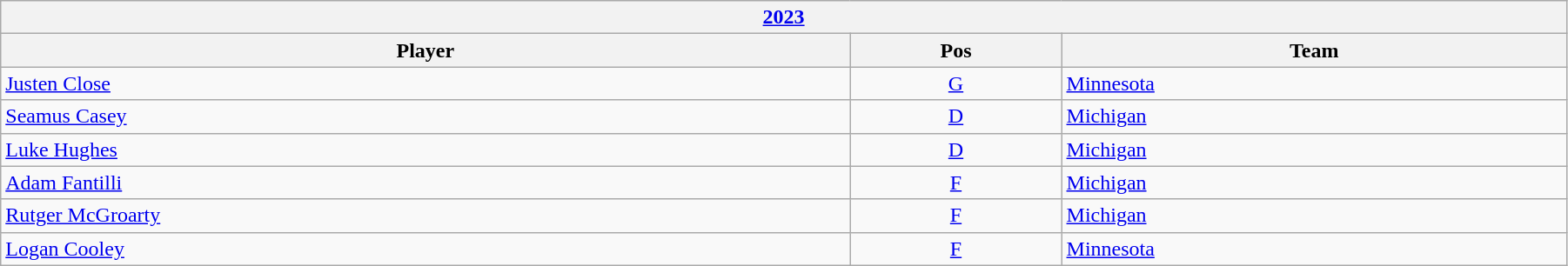<table class="wikitable" width=95%>
<tr>
<th colspan=3><a href='#'>2023</a></th>
</tr>
<tr>
<th>Player</th>
<th>Pos</th>
<th>Team</th>
</tr>
<tr>
<td><a href='#'>Justen Close</a></td>
<td style="text-align:center;"><a href='#'>G</a></td>
<td><a href='#'>Minnesota</a></td>
</tr>
<tr>
<td><a href='#'>Seamus Casey</a></td>
<td style="text-align:center;"><a href='#'>D</a></td>
<td><a href='#'>Michigan</a></td>
</tr>
<tr>
<td><a href='#'>Luke Hughes</a></td>
<td style="text-align:center;"><a href='#'>D</a></td>
<td><a href='#'>Michigan</a></td>
</tr>
<tr>
<td><a href='#'>Adam Fantilli</a></td>
<td style="text-align:center;"><a href='#'>F</a></td>
<td><a href='#'>Michigan</a></td>
</tr>
<tr>
<td><a href='#'>Rutger McGroarty</a></td>
<td style="text-align:center;"><a href='#'>F</a></td>
<td><a href='#'>Michigan</a></td>
</tr>
<tr>
<td><a href='#'>Logan Cooley</a></td>
<td style="text-align:center;"><a href='#'>F</a></td>
<td><a href='#'>Minnesota</a></td>
</tr>
</table>
